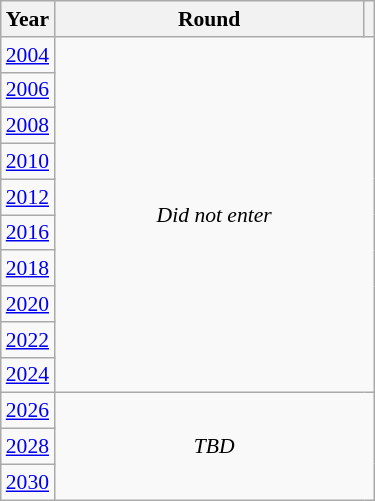<table class="wikitable" style="text-align: center; font-size:90%">
<tr>
<th>Year</th>
<th style="width:200px">Round</th>
<th></th>
</tr>
<tr>
<td><a href='#'>2004</a></td>
<td colspan="2" rowspan="10"><em>Did not enter</em></td>
</tr>
<tr>
<td><a href='#'>2006</a></td>
</tr>
<tr>
<td><a href='#'>2008</a></td>
</tr>
<tr>
<td><a href='#'>2010</a></td>
</tr>
<tr>
<td><a href='#'>2012</a></td>
</tr>
<tr>
<td><a href='#'>2016</a></td>
</tr>
<tr>
<td><a href='#'>2018</a></td>
</tr>
<tr>
<td><a href='#'>2020</a></td>
</tr>
<tr>
<td><a href='#'>2022</a></td>
</tr>
<tr>
<td><a href='#'>2024</a></td>
</tr>
<tr>
<td><a href='#'>2026</a></td>
<td colspan="2" rowspan="3"><em>TBD</em></td>
</tr>
<tr>
<td><a href='#'>2028</a></td>
</tr>
<tr>
<td><a href='#'>2030</a></td>
</tr>
</table>
